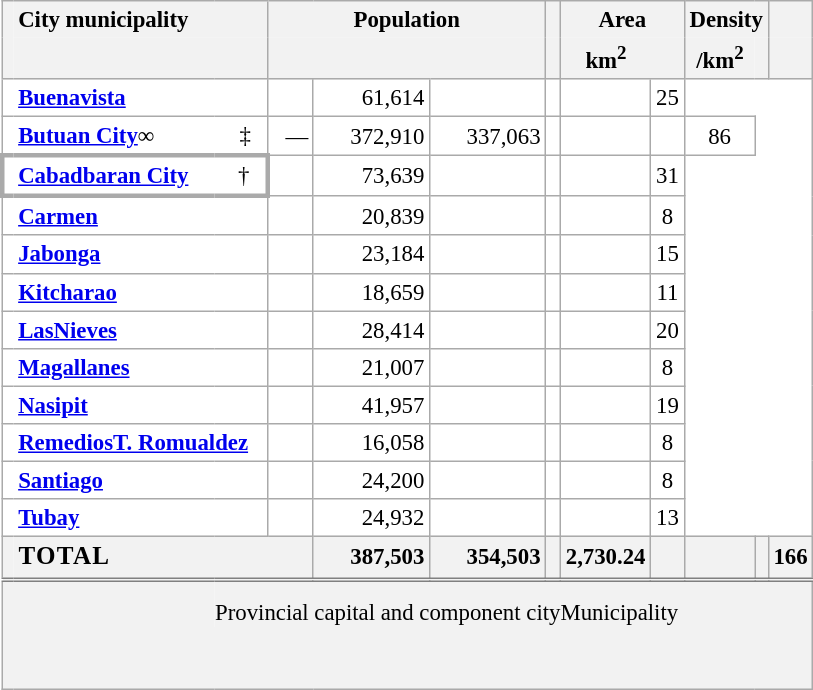<table class="wikitable sortable" style="table-layout:fixed;text-align:right;background:white;font-size:95%;border-collapse:collapse;">
<tr style="vertical-align:top;white-space:nowrap;">
<th scope="col" style="border-width:thin 0 0 thin;" class="unsortable" rowspan="2"></th>
<th scope="col" style="border-width:thin 0 0 0;text-align:left;padding-right:1.5em;" class="unsortable" colspan="2">City  municipality</th>
<th scope="col" style="border-bottom:0;text-align:center;" class="unsortable" colspan="3">Population</th>
<th scope="col" style="border-bottom:0;text-align:center;" class="unsortable"></th>
<th scope="col" style="border-bottom:0;text-align:center;" class="unsortable" colspan="2">Area</th>
<th scope="col" style="border-bottom:0;text-align:center;" class="unsortable" colspan="2">Density</th>
<th scope="col" style="border-bottom:0;text-align:center;" class="unsortable"></th>
</tr>
<tr>
<th style="border-width:0 thin thin 0;" colspan="2"></th>
<th style="border-width:0 0 thin thin;text-align:center;" colspan="2"></th>
<th style="border-width:0 thin thin 0;text-align:center;"></th>
<th style="border-top:0;"></th>
<th style="border-width:0 0 thin thin;text-align:center;">km<sup>2</sup></th>
<th style="border-width:0 thin thin 0;text-align:center;" class="unsortable"></th>
<th style="border-width:0 0 thin thin;text-align:center;">/km<sup>2</sup></th>
<th style="border-width:0 thin thin 0;text-align:center;" class="unsortable"></th>
<th style="border-top:0;"></th>
</tr>
<tr>
<th scope="row" style="border-right:0;background:initial;"></th>
<td style="text-align:left;font-weight:bold;border-left:0;" colspan="2"><a href='#'>Buenavista</a></td>
<td></td>
<td>61,614</td>
<td></td>
<td></td>
<td></td>
<td style="text-align:center;">25</td>
</tr>
<tr>
<th scope="row" style="border-right:0;background:initial;"></th>
<td style="text-align:left;font-weight:bold;border-width:thin 0;"><a href='#'>Butuan City</a>∞</td>
<td style="border-left:0;padding-right:0.7em;">‡</td>
<td>—</td>
<td>372,910</td>
<td>337,063</td>
<td></td>
<td></td>
<td></td>
<td style="text-align:center;">86</td>
</tr>
<tr>
<th scope="row" style="border-width:medium 0 medium medium;background:initial;"></th>
<td style="text-align:left;font-weight:bold;border-width:medium 0 medium;"><a href='#'>Cabadbaran City</a></td>
<td style="border-width:medium medium medium 0;padding-right:0.7em;">†</td>
<td></td>
<td>73,639</td>
<td></td>
<td></td>
<td></td>
<td style="text-align:center;">31</td>
</tr>
<tr>
<th scope="row" style="border-right:0;background:initial;"></th>
<td style="text-align:left;font-weight:bold;border-left:0;" colspan="2"><a href='#'>Carmen</a></td>
<td></td>
<td>20,839</td>
<td></td>
<td></td>
<td></td>
<td style="text-align:center;">8</td>
</tr>
<tr>
<th scope="row" style="border-right:0;background:initial;"></th>
<td style="text-align:left;font-weight:bold;border-left:0;" colspan="2"><a href='#'>Jabonga</a></td>
<td></td>
<td>23,184</td>
<td></td>
<td></td>
<td></td>
<td style="text-align:center;">15</td>
</tr>
<tr>
<th scope="row" style="border-right:0;background:initial;"></th>
<td style="text-align:left;font-weight:bold;border-left:0;" colspan="2"><a href='#'>Kitcharao</a></td>
<td></td>
<td>18,659</td>
<td></td>
<td></td>
<td></td>
<td style="text-align:center;">11</td>
</tr>
<tr>
<th scope="row" style="border-right:0;background:initial;"></th>
<td style="text-align:left;font-weight:bold;border-left:0;" colspan="2"><a href='#'>LasNieves</a></td>
<td></td>
<td>28,414</td>
<td></td>
<td></td>
<td></td>
<td style="text-align:center;">20</td>
</tr>
<tr>
<th scope="row" style="border-right:0;background:initial;"></th>
<td style="text-align:left;font-weight:bold;border-left:0;" colspan="2"><a href='#'>Magallanes</a></td>
<td></td>
<td>21,007</td>
<td></td>
<td></td>
<td></td>
<td style="text-align:center;">8</td>
</tr>
<tr>
<th scope="row" style="border-right:0;background:initial;"></th>
<td style="text-align:left;font-weight:bold;border-left:0;" colspan="2"><a href='#'>Nasipit</a></td>
<td></td>
<td>41,957</td>
<td></td>
<td></td>
<td></td>
<td style="text-align:center;">19</td>
</tr>
<tr>
<th scope="row" style="border-right:0;background:initial;"></th>
<td style="text-align:left;font-weight:bold;border-left:0;" colspan="2"><a href='#'>RemediosT. Romualdez</a></td>
<td></td>
<td>16,058</td>
<td></td>
<td></td>
<td></td>
<td style="text-align:center;">8</td>
</tr>
<tr>
<th scope="row" style="border-right:0;background:initial;"></th>
<td style="text-align:left;font-weight:bold;border-left:0;" colspan="2"><a href='#'>Santiago</a></td>
<td></td>
<td>24,200</td>
<td></td>
<td></td>
<td></td>
<td style="text-align:center;">8</td>
</tr>
<tr>
<th scope="row" style="border-right:0;background:initial;"></th>
<td style="text-align:left;font-weight:bold;border-left:0;" colspan="2"><a href='#'>Tubay</a></td>
<td></td>
<td>24,932</td>
<td></td>
<td></td>
<td></td>
<td style="text-align:center;">13</td>
</tr>
<tr class="sortbottom">
<th scope="row" style="border-right:0;"></th>
<th colspan="3" style="border-left:0;text-align:left;font-size:110%;letter-spacing:0.05em;">TOTAL</th>
<th style="text-align:right;">387,503</th>
<th style="text-align:right;">354,503</th>
<th style="text-align:right;"></th>
<th style="text-align:right;">2,730.24</th>
<th></th>
<th style="text-align:right;"></th>
<th style="text-align:right;"></th>
<th style="text-align:center;">166</th>
</tr>
<tr class="sortbottom" style="background:#F2F2F2;line-height:1.3em;border-top:double grey;white-space:nowrap;">
<td colspan="2" style="border-width:thin 0 0 thin;"></td>
<td colspan="5" style="border-width:thin 0 0 0;text-align:center;padding:0.7em 0 0 0;">Provincial capital and component city</td>
<td colspan="6" style="border-width:thin 0 0 0;text-align:left;padding:0.7em 0 0 0;">Municipality</td>
</tr>
<tr class="sortbottom" style="background:#F2F2F2;line-height:1.3em;">
<td colspan="13" style="border-width:0 thin;text-align:center;padding:0;"><br></td>
</tr>
<tr class="sortbottom" style="background:#F2F2F2;line-height:1.3em;font-size:110%;">
<td colspan="13" style="border-top:0;text-align:left;padding:0 11em;"><br></td>
</tr>
</table>
